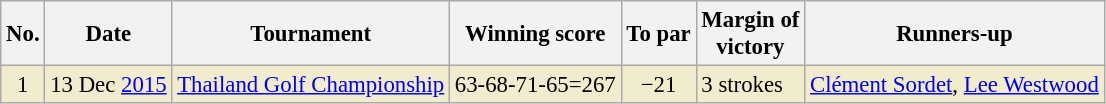<table class="wikitable" style="font-size:95%;">
<tr>
<th>No.</th>
<th>Date</th>
<th>Tournament</th>
<th>Winning score</th>
<th>To par</th>
<th>Margin of<br>victory</th>
<th>Runners-up</th>
</tr>
<tr style="background:#f2ecce;">
<td align=center>1</td>
<td align=right>13 Dec <a href='#'>2015</a></td>
<td><a href='#'>Thailand Golf Championship</a></td>
<td align=right>63-68-71-65=267</td>
<td align=center>−21</td>
<td>3 strokes</td>
<td> <a href='#'>Clément Sordet</a>,  <a href='#'>Lee Westwood</a></td>
</tr>
</table>
